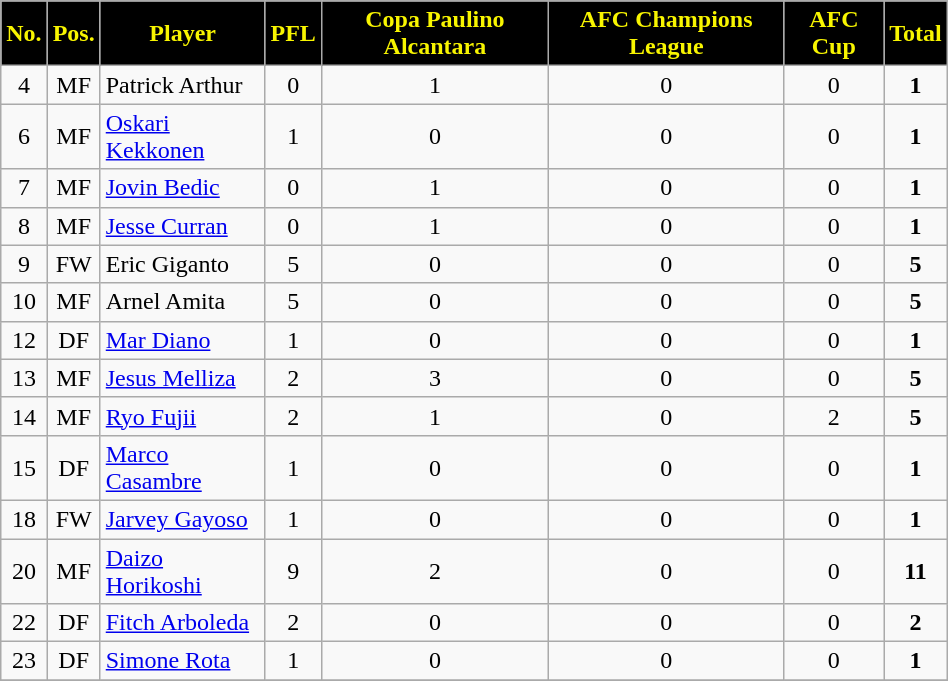<table class="wikitable sortable" style="text-align:center; width:50%">
<tr>
<th style=background-color:#000000;color:#F8F500>No.</th>
<th style=background-color:#000000;color:#F8F500>Pos.</th>
<th style=background-color:#000000;color:#F8F500>Player</th>
<th style=background-color:#000000;color:#F8F500>PFL</th>
<th style=background-color:#000000;color:#F8F500>Copa Paulino Alcantara</th>
<th style=background-color:#000000;color:#F8F500>AFC Champions League</th>
<th style=background-color:#000000;color:#F8F500>AFC Cup</th>
<th style=background-color:#000000;color:#F8F500>Total</th>
</tr>
<tr>
<td>4</td>
<td>MF</td>
<td align=left> Patrick Arthur</td>
<td>0</td>
<td>1</td>
<td>0</td>
<td>0</td>
<td><strong>1</strong></td>
</tr>
<tr>
<td>6</td>
<td>MF</td>
<td align=left> <a href='#'>Oskari Kekkonen</a></td>
<td>1</td>
<td>0</td>
<td>0</td>
<td>0</td>
<td><strong>1</strong></td>
</tr>
<tr>
<td>7</td>
<td>MF</td>
<td align=left> <a href='#'>Jovin Bedic</a></td>
<td>0</td>
<td>1</td>
<td>0</td>
<td>0</td>
<td><strong>1</strong></td>
</tr>
<tr>
<td>8</td>
<td>MF</td>
<td align=left> <a href='#'>Jesse Curran</a></td>
<td>0</td>
<td>1</td>
<td>0</td>
<td>0</td>
<td><strong>1</strong></td>
</tr>
<tr>
<td>9</td>
<td>FW</td>
<td align=left> Eric Giganto</td>
<td>5</td>
<td>0</td>
<td>0</td>
<td>0</td>
<td><strong>5</strong></td>
</tr>
<tr>
<td>10</td>
<td>MF</td>
<td align=left> Arnel Amita</td>
<td>5</td>
<td>0</td>
<td>0</td>
<td>0</td>
<td><strong>5</strong></td>
</tr>
<tr>
<td>12</td>
<td>DF</td>
<td align=left> <a href='#'>Mar Diano</a></td>
<td>1</td>
<td>0</td>
<td>0</td>
<td>0</td>
<td><strong>1</strong></td>
</tr>
<tr>
<td>13</td>
<td>MF</td>
<td align=left> <a href='#'>Jesus Melliza</a></td>
<td>2</td>
<td>3</td>
<td>0</td>
<td>0</td>
<td><strong>5</strong></td>
</tr>
<tr>
<td>14</td>
<td>MF</td>
<td align=left> <a href='#'>Ryo Fujii</a></td>
<td>2</td>
<td>1</td>
<td>0</td>
<td>2</td>
<td><strong>5</strong></td>
</tr>
<tr>
<td>15</td>
<td>DF</td>
<td align=left> <a href='#'>Marco Casambre</a></td>
<td>1</td>
<td>0</td>
<td>0</td>
<td>0</td>
<td><strong>1</strong></td>
</tr>
<tr>
<td>18</td>
<td>FW</td>
<td align=left> <a href='#'>Jarvey Gayoso</a></td>
<td>1</td>
<td>0</td>
<td>0</td>
<td>0</td>
<td><strong>1</strong></td>
</tr>
<tr>
<td>20</td>
<td>MF</td>
<td align=left> <a href='#'>Daizo Horikoshi</a></td>
<td>9</td>
<td>2</td>
<td>0</td>
<td>0</td>
<td><strong>11</strong></td>
</tr>
<tr>
<td>22</td>
<td>DF</td>
<td align=left> <a href='#'>Fitch Arboleda</a></td>
<td>2</td>
<td>0</td>
<td>0</td>
<td>0</td>
<td><strong>2</strong></td>
</tr>
<tr>
<td>23</td>
<td>DF</td>
<td align=left> <a href='#'>Simone Rota</a></td>
<td>1</td>
<td>0</td>
<td>0</td>
<td>0</td>
<td><strong>1</strong></td>
</tr>
<tr>
</tr>
</table>
